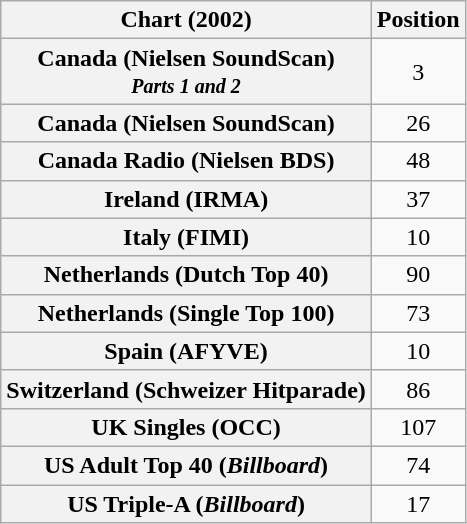<table class="wikitable sortable plainrowheaders">
<tr>
<th scope="col">Chart (2002)</th>
<th scope="col">Position</th>
</tr>
<tr>
<th scope="row">Canada (Nielsen SoundScan)<br><small><em>Parts 1 and 2</em></small></th>
<td align="center">3</td>
</tr>
<tr>
<th scope="row">Canada (Nielsen SoundScan)</th>
<td align="center">26</td>
</tr>
<tr>
<th scope="row">Canada Radio (Nielsen BDS)</th>
<td align="center">48</td>
</tr>
<tr>
<th scope="row">Ireland (IRMA)</th>
<td align="center">37</td>
</tr>
<tr>
<th scope="row">Italy (FIMI)</th>
<td align="center">10</td>
</tr>
<tr>
<th scope="row">Netherlands (Dutch Top 40)</th>
<td align="center">90</td>
</tr>
<tr>
<th scope="row">Netherlands (Single Top 100)</th>
<td align="center">73</td>
</tr>
<tr>
<th scope="row">Spain (AFYVE)</th>
<td align="center">10</td>
</tr>
<tr>
<th scope="row">Switzerland (Schweizer Hitparade)</th>
<td align="center">86</td>
</tr>
<tr>
<th scope="row">UK Singles (OCC)</th>
<td align="center">107</td>
</tr>
<tr>
<th scope="row">US Adult Top 40 (<em>Billboard</em>)</th>
<td align="center">74</td>
</tr>
<tr>
<th scope="row">US Triple-A (<em>Billboard</em>)</th>
<td align="center">17</td>
</tr>
</table>
